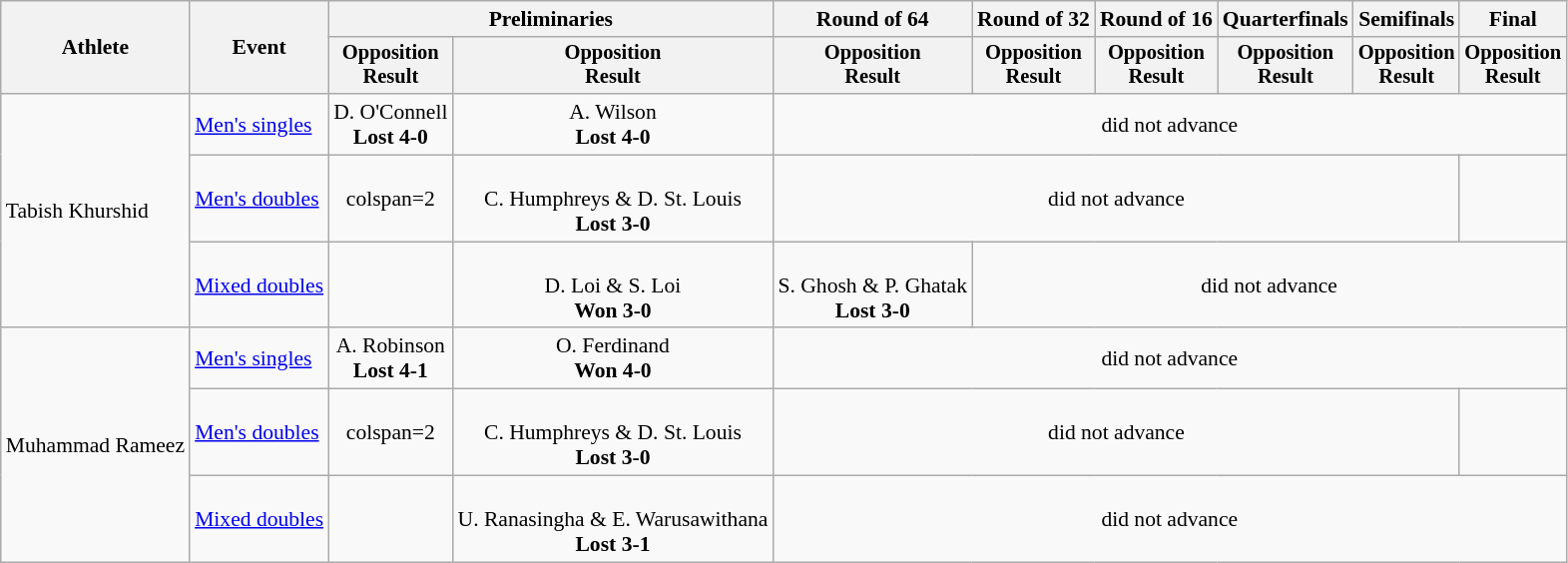<table class="wikitable" style="font-size:90%">
<tr>
<th rowspan=2>Athlete</th>
<th rowspan=2>Event</th>
<th colspan=2>Preliminaries</th>
<th>Round of 64</th>
<th>Round of 32</th>
<th>Round of 16</th>
<th>Quarterfinals</th>
<th>Semifinals</th>
<th colspan=2>Final</th>
</tr>
<tr style="font-size:95%">
<th>Opposition<br>Result</th>
<th>Opposition<br>Result</th>
<th>Opposition<br>Result</th>
<th>Opposition<br>Result</th>
<th>Opposition<br>Result</th>
<th>Opposition<br>Result</th>
<th>Opposition<br>Result</th>
<th>Opposition<br>Result</th>
</tr>
<tr align=center>
<td align=left rowspan=3>Tabish Khurshid</td>
<td align=left><a href='#'>Men's singles</a></td>
<td> D. O'Connell<br><strong>Lost 4-0</strong></td>
<td> A. Wilson<br><strong>Lost 4-0</strong></td>
<td colspan=6>did not advance</td>
</tr>
<tr align=center>
<td align=left><a href='#'>Men's doubles</a></td>
<td>colspan=2 </td>
<td><br>C. Humphreys &
D. St. Louis<br><strong>Lost 3-0</strong></td>
<td colspan=5>did not advance</td>
</tr>
<tr align=center>
<td align=left><a href='#'>Mixed doubles</a></td>
<td></td>
<td><br>D. Loi &
S. Loi<br><strong>Won 3-0</strong></td>
<td><br>S. Ghosh &
P. Ghatak<br><strong>Lost 3-0</strong></td>
<td colspan=5>did not advance</td>
</tr>
<tr align=center>
<td align=left rowspan=3>Muhammad Rameez</td>
<td align=left><a href='#'>Men's singles</a></td>
<td> A. Robinson<br><strong>Lost 4-1</strong></td>
<td> O. Ferdinand<br><strong>Won 4-0</strong></td>
<td colspan=6>did not advance</td>
</tr>
<tr align=center>
<td align=left><a href='#'>Men's doubles</a></td>
<td>colspan=2 </td>
<td><br>C. Humphreys &
D. St. Louis<br><strong>Lost 3-0</strong></td>
<td colspan=5>did not advance</td>
</tr>
<tr align=center>
<td align=left><a href='#'>Mixed doubles</a></td>
<td></td>
<td><br>U. Ranasingha & 
E. Warusawithana<br><strong>Lost 3-1</strong></td>
<td colspan=6>did not advance</td>
</tr>
</table>
